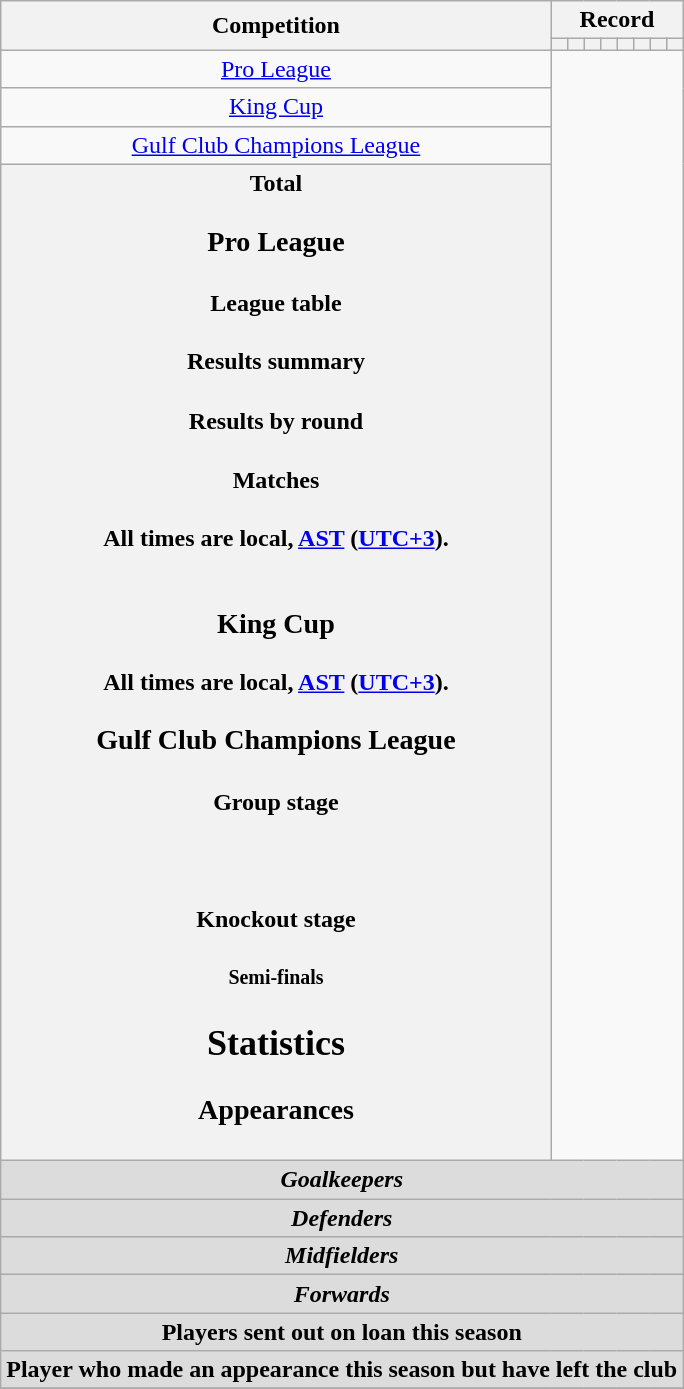<table class="wikitable" style="text-align: center">
<tr>
<th rowspan=2>Competition</th>
<th colspan=8>Record</th>
</tr>
<tr>
<th></th>
<th></th>
<th></th>
<th></th>
<th></th>
<th></th>
<th></th>
<th></th>
</tr>
<tr>
<td><a href='#'>Pro League</a><br></td>
</tr>
<tr>
<td><a href='#'>King Cup</a><br></td>
</tr>
<tr>
<td><a href='#'>Gulf Club Champions League</a><br></td>
</tr>
<tr>
<th>Total<br>
<h3>Pro League</h3><h4>League table</h4><h4>Results summary</h4>
<h4>Results by round</h4><h4>Matches</h4>All times are local, <a href='#'>AST</a> (<a href='#'>UTC+3</a>).<br>


<br>
































<h3>King Cup</h3>
All times are local, <a href='#'>AST</a> (<a href='#'>UTC+3</a>).<br>
<h3>Gulf Club Champions League</h3><h4>Group stage</h4><br>




<h4>Knockout stage</h4><h5>Semi-finals</h5>
<h2>Statistics</h2><h3>Appearances</h3></th>
</tr>
<tr>
<th colspan=12 style=background:#dcdcdc; text-align:center><em>Goalkeepers</em><br>

</th>
</tr>
<tr>
<th colspan=12 style=background:#dcdcdc; text-align:center><em>Defenders</em><br>











</th>
</tr>
<tr>
<th colspan=12 style=background:#dcdcdc; text-align:center><em>Midfielders</em><br>










</th>
</tr>
<tr>
<th colspan=12 style=background:#dcdcdc; text-align:center><em>Forwards</em><br>




</th>
</tr>
<tr>
<th colspan=16 style=background:#dcdcdc; text-align:center>Players sent out on loan this season<br>

</th>
</tr>
<tr>
<th colspan=16 style=background:#dcdcdc; text-align:center>Player who made an appearance this season but have left the club<br></th>
</tr>
<tr>
</tr>
</table>
